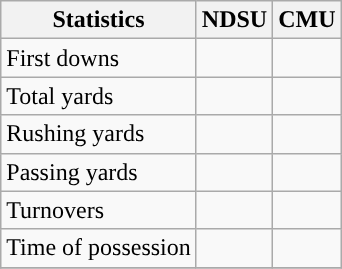<table class="wikitable" style="float: left;">
<tr>
<th>Statistics</th>
<th>NDSU</th>
<th>CMU</th>
</tr>
<tr>
<td>First downs</td>
<td></td>
<td></td>
</tr>
<tr>
<td>Total yards</td>
<td></td>
<td></td>
</tr>
<tr>
<td>Rushing yards</td>
<td></td>
<td></td>
</tr>
<tr>
<td>Passing yards</td>
<td></td>
<td></td>
</tr>
<tr>
<td>Turnovers</td>
<td></td>
<td></td>
</tr>
<tr>
<td>Time of possession</td>
<td></td>
<td></td>
</tr>
<tr>
</tr>
</table>
